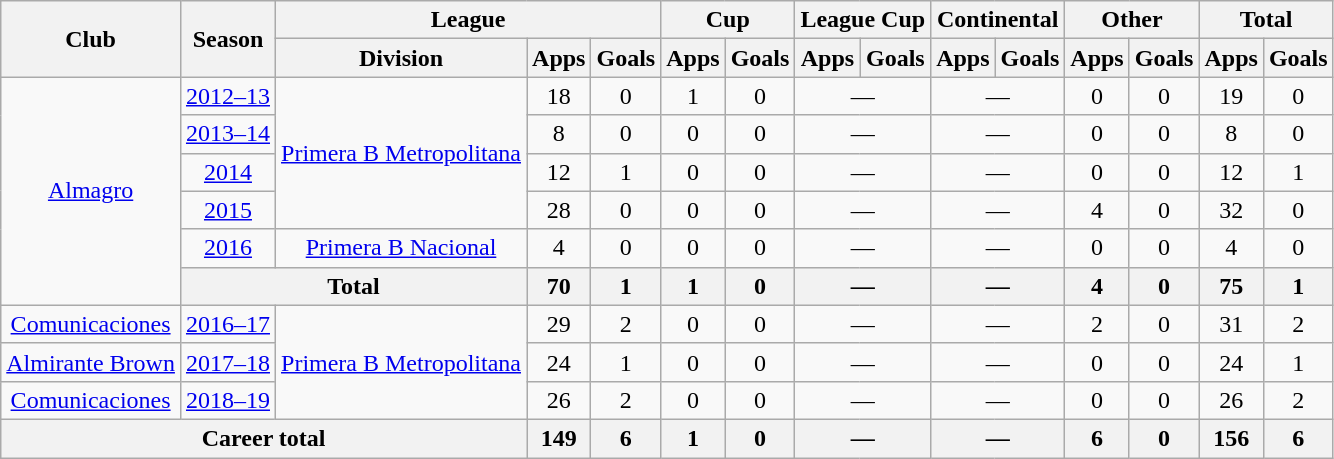<table class="wikitable" style="text-align:center">
<tr>
<th rowspan="2">Club</th>
<th rowspan="2">Season</th>
<th colspan="3">League</th>
<th colspan="2">Cup</th>
<th colspan="2">League Cup</th>
<th colspan="2">Continental</th>
<th colspan="2">Other</th>
<th colspan="2">Total</th>
</tr>
<tr>
<th>Division</th>
<th>Apps</th>
<th>Goals</th>
<th>Apps</th>
<th>Goals</th>
<th>Apps</th>
<th>Goals</th>
<th>Apps</th>
<th>Goals</th>
<th>Apps</th>
<th>Goals</th>
<th>Apps</th>
<th>Goals</th>
</tr>
<tr>
<td rowspan="6"><a href='#'>Almagro</a></td>
<td><a href='#'>2012–13</a></td>
<td rowspan="4"><a href='#'>Primera B Metropolitana</a></td>
<td>18</td>
<td>0</td>
<td>1</td>
<td>0</td>
<td colspan="2">—</td>
<td colspan="2">—</td>
<td>0</td>
<td>0</td>
<td>19</td>
<td>0</td>
</tr>
<tr>
<td><a href='#'>2013–14</a></td>
<td>8</td>
<td>0</td>
<td>0</td>
<td>0</td>
<td colspan="2">—</td>
<td colspan="2">—</td>
<td>0</td>
<td>0</td>
<td>8</td>
<td>0</td>
</tr>
<tr>
<td><a href='#'>2014</a></td>
<td>12</td>
<td>1</td>
<td>0</td>
<td>0</td>
<td colspan="2">—</td>
<td colspan="2">—</td>
<td>0</td>
<td>0</td>
<td>12</td>
<td>1</td>
</tr>
<tr>
<td><a href='#'>2015</a></td>
<td>28</td>
<td>0</td>
<td>0</td>
<td>0</td>
<td colspan="2">—</td>
<td colspan="2">—</td>
<td>4</td>
<td>0</td>
<td>32</td>
<td>0</td>
</tr>
<tr>
<td><a href='#'>2016</a></td>
<td rowspan="1"><a href='#'>Primera B Nacional</a></td>
<td>4</td>
<td>0</td>
<td>0</td>
<td>0</td>
<td colspan="2">—</td>
<td colspan="2">—</td>
<td>0</td>
<td>0</td>
<td>4</td>
<td>0</td>
</tr>
<tr>
<th colspan="2">Total</th>
<th>70</th>
<th>1</th>
<th>1</th>
<th>0</th>
<th colspan="2">—</th>
<th colspan="2">—</th>
<th>4</th>
<th>0</th>
<th>75</th>
<th>1</th>
</tr>
<tr>
<td rowspan="1"><a href='#'>Comunicaciones</a></td>
<td><a href='#'>2016–17</a></td>
<td rowspan="3"><a href='#'>Primera B Metropolitana</a></td>
<td>29</td>
<td>2</td>
<td>0</td>
<td>0</td>
<td colspan="2">—</td>
<td colspan="2">—</td>
<td>2</td>
<td>0</td>
<td>31</td>
<td>2</td>
</tr>
<tr>
<td rowspan="1"><a href='#'>Almirante Brown</a></td>
<td><a href='#'>2017–18</a></td>
<td>24</td>
<td>1</td>
<td>0</td>
<td>0</td>
<td colspan="2">—</td>
<td colspan="2">—</td>
<td>0</td>
<td>0</td>
<td>24</td>
<td>1</td>
</tr>
<tr>
<td rowspan="1"><a href='#'>Comunicaciones</a></td>
<td><a href='#'>2018–19</a></td>
<td>26</td>
<td>2</td>
<td>0</td>
<td>0</td>
<td colspan="2">—</td>
<td colspan="2">—</td>
<td>0</td>
<td>0</td>
<td>26</td>
<td>2</td>
</tr>
<tr>
<th colspan="3">Career total</th>
<th>149</th>
<th>6</th>
<th>1</th>
<th>0</th>
<th colspan="2">—</th>
<th colspan="2">—</th>
<th>6</th>
<th>0</th>
<th>156</th>
<th>6</th>
</tr>
</table>
